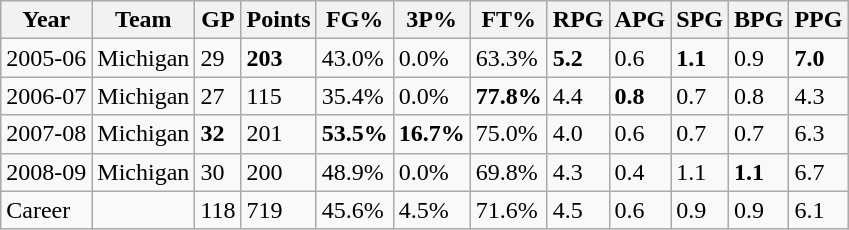<table class="wikitable">
<tr>
<th>Year</th>
<th>Team</th>
<th>GP</th>
<th>Points</th>
<th>FG%</th>
<th>3P%</th>
<th>FT%</th>
<th>RPG</th>
<th>APG</th>
<th>SPG</th>
<th>BPG</th>
<th>PPG</th>
</tr>
<tr>
<td>2005-06</td>
<td>Michigan</td>
<td>29</td>
<td><strong>203</strong></td>
<td>43.0%</td>
<td>0.0%</td>
<td>63.3%</td>
<td><strong>5.2</strong></td>
<td>0.6</td>
<td><strong>1.1</strong></td>
<td>0.9</td>
<td><strong>7.0</strong></td>
</tr>
<tr>
<td>2006-07</td>
<td>Michigan</td>
<td>27</td>
<td>115</td>
<td>35.4%</td>
<td>0.0%</td>
<td><strong>77.8%</strong></td>
<td>4.4</td>
<td><strong>0.8</strong></td>
<td>0.7</td>
<td>0.8</td>
<td>4.3</td>
</tr>
<tr>
<td>2007-08</td>
<td>Michigan</td>
<td><strong>32</strong></td>
<td>201</td>
<td><strong>53.5%</strong></td>
<td><strong>16.7%</strong></td>
<td>75.0%</td>
<td>4.0</td>
<td>0.6</td>
<td>0.7</td>
<td>0.7</td>
<td>6.3</td>
</tr>
<tr>
<td>2008-09</td>
<td>Michigan</td>
<td>30</td>
<td>200</td>
<td>48.9%</td>
<td>0.0%</td>
<td>69.8%</td>
<td>4.3</td>
<td>0.4</td>
<td>1.1</td>
<td><strong>1.1</strong></td>
<td>6.7</td>
</tr>
<tr>
<td>Career</td>
<td></td>
<td>118</td>
<td>719</td>
<td>45.6%</td>
<td>4.5%</td>
<td>71.6%</td>
<td>4.5</td>
<td>0.6</td>
<td>0.9</td>
<td>0.9</td>
<td>6.1</td>
</tr>
</table>
